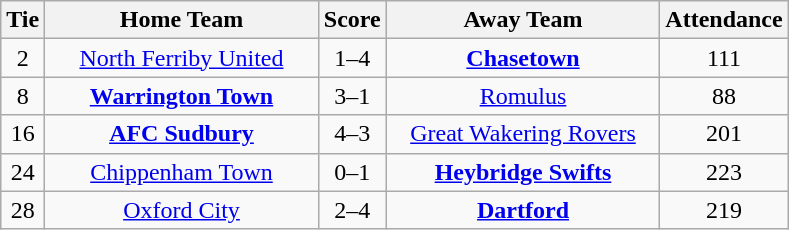<table class="wikitable" style="text-align:center;">
<tr>
<th width=20>Tie</th>
<th width=175>Home Team</th>
<th width=20>Score</th>
<th width=175>Away Team</th>
<th width=20>Attendance</th>
</tr>
<tr>
<td>2</td>
<td><a href='#'>North Ferriby United</a></td>
<td>1–4</td>
<td><strong><a href='#'>Chasetown</a></strong></td>
<td>111</td>
</tr>
<tr>
<td>8</td>
<td><strong><a href='#'>Warrington Town</a></strong></td>
<td>3–1</td>
<td><a href='#'>Romulus</a></td>
<td>88</td>
</tr>
<tr>
<td>16</td>
<td><strong><a href='#'>AFC Sudbury</a></strong></td>
<td>4–3</td>
<td><a href='#'>Great Wakering Rovers</a></td>
<td>201</td>
</tr>
<tr>
<td>24</td>
<td><a href='#'>Chippenham Town</a></td>
<td>0–1</td>
<td><strong><a href='#'>Heybridge Swifts</a></strong></td>
<td>223</td>
</tr>
<tr>
<td>28</td>
<td><a href='#'>Oxford City</a></td>
<td>2–4</td>
<td><strong><a href='#'>Dartford</a></strong></td>
<td>219</td>
</tr>
</table>
